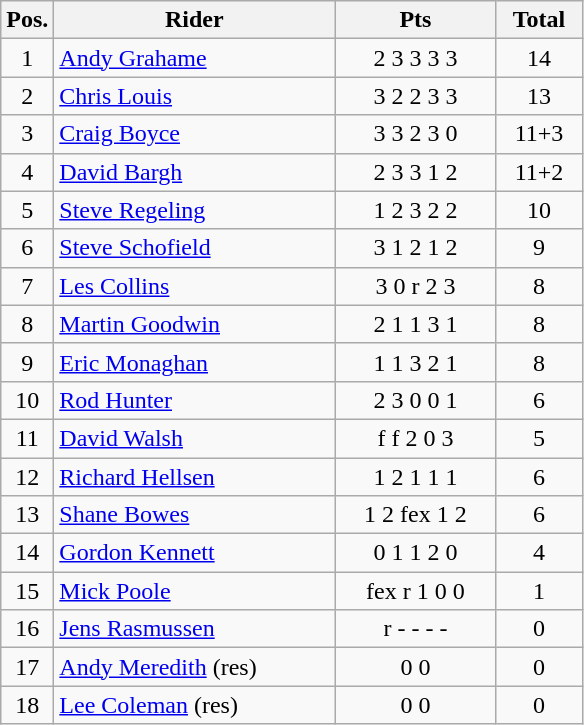<table class=wikitable>
<tr>
<th width=25px>Pos.</th>
<th width=180px>Rider</th>
<th width=100px>Pts</th>
<th width=50px>Total</th>
</tr>
<tr align=center >
<td>1</td>
<td align=left> <a href='#'>Andy Grahame</a></td>
<td>2	3	3	3	3</td>
<td>14</td>
</tr>
<tr align=center>
<td>2</td>
<td align=left> <a href='#'>Chris Louis</a></td>
<td>3	2	2	3	3</td>
<td>13</td>
</tr>
<tr align=center>
<td>3</td>
<td align=left> <a href='#'>Craig Boyce</a></td>
<td>3	3	2	3	0</td>
<td>11+3</td>
</tr>
<tr align=center>
<td>4</td>
<td align=left> <a href='#'>David Bargh</a></td>
<td>2	3	3	1	2</td>
<td>11+2</td>
</tr>
<tr align=center>
<td>5</td>
<td align=left> <a href='#'>Steve Regeling</a></td>
<td>1	2	3	2	2</td>
<td>10</td>
</tr>
<tr align=center>
<td>6</td>
<td align=left> <a href='#'>Steve Schofield</a></td>
<td>3	1	2	1	2</td>
<td>9</td>
</tr>
<tr align=center>
<td>7</td>
<td align=left> <a href='#'>Les Collins</a></td>
<td>3	0	r	2	3</td>
<td>8</td>
</tr>
<tr align=center>
<td>8</td>
<td align=left> <a href='#'>Martin Goodwin</a></td>
<td>2	1	1	3	1</td>
<td>8</td>
</tr>
<tr align=center>
<td>9</td>
<td align=left> <a href='#'>Eric Monaghan</a></td>
<td>1	1	3	2	1</td>
<td>8</td>
</tr>
<tr align=center>
<td>10</td>
<td align=left> <a href='#'>Rod Hunter</a></td>
<td>2	3	0	0	1</td>
<td>6</td>
</tr>
<tr align=center>
<td>11</td>
<td align=left> <a href='#'>David Walsh</a></td>
<td>f	f	2	0	3</td>
<td>5</td>
</tr>
<tr align=center>
<td>12</td>
<td align=left> <a href='#'>Richard Hellsen</a></td>
<td>1	2	1	1	1</td>
<td>6</td>
</tr>
<tr align=center>
<td>13</td>
<td align=left> <a href='#'>Shane Bowes</a></td>
<td>1	2	fex	1	2</td>
<td>6</td>
</tr>
<tr align=center>
<td>14</td>
<td align=left> <a href='#'>Gordon Kennett</a></td>
<td>0	1	1	2	0</td>
<td>4</td>
</tr>
<tr align=center>
<td>15</td>
<td align=left> <a href='#'>Mick Poole</a></td>
<td>fex	r	1	0	0</td>
<td>1</td>
</tr>
<tr align=center>
<td>16</td>
<td align=left>  <a href='#'>Jens Rasmussen</a></td>
<td>r - - - -</td>
<td>0</td>
</tr>
<tr align=center>
<td>17</td>
<td align=left> <a href='#'>Andy Meredith</a> (res)</td>
<td>0	0</td>
<td>0</td>
</tr>
<tr align=center>
<td>18</td>
<td align=left> <a href='#'>Lee Coleman</a> (res)</td>
<td>0	0</td>
<td>0</td>
</tr>
</table>
